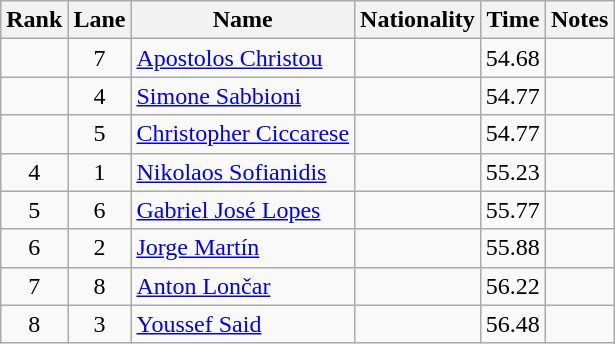<table class="wikitable sortable" style="text-align:center">
<tr>
<th>Rank</th>
<th>Lane</th>
<th>Name</th>
<th>Nationality</th>
<th>Time</th>
<th>Notes</th>
</tr>
<tr>
<td></td>
<td>7</td>
<td style="text-align:left;"><a href='#'>Apostolos Christou</a></td>
<td style="text-align:left;"></td>
<td>54.68</td>
<td></td>
</tr>
<tr>
<td></td>
<td>4</td>
<td style="text-align:left;"><a href='#'>Simone Sabbioni</a></td>
<td style="text-align:left;"></td>
<td>54.77</td>
<td></td>
</tr>
<tr>
<td></td>
<td>5</td>
<td style="text-align:left;"><a href='#'>Christopher Ciccarese</a></td>
<td style="text-align:left;"></td>
<td>54.77</td>
<td></td>
</tr>
<tr>
<td>4</td>
<td>1</td>
<td style="text-align:left;"><a href='#'>Nikolaos Sofianidis</a></td>
<td style="text-align:left;"></td>
<td>55.23</td>
<td></td>
</tr>
<tr>
<td>5</td>
<td>6</td>
<td style="text-align:left;"><a href='#'>Gabriel José Lopes</a></td>
<td style="text-align:left;"></td>
<td>55.77</td>
<td></td>
</tr>
<tr>
<td>6</td>
<td>2</td>
<td style="text-align:left;"><a href='#'>Jorge Martín</a></td>
<td style="text-align:left;"></td>
<td>55.88</td>
<td></td>
</tr>
<tr>
<td>7</td>
<td>8</td>
<td style="text-align:left;"><a href='#'>Anton Lončar</a></td>
<td style="text-align:left;"></td>
<td>56.22</td>
<td></td>
</tr>
<tr>
<td>8</td>
<td>3</td>
<td style="text-align:left;"><a href='#'>Youssef Said</a></td>
<td style="text-align:left;"></td>
<td>56.48</td>
<td></td>
</tr>
</table>
